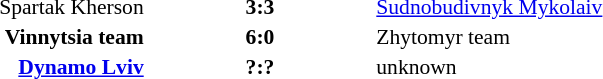<table width=100% cellspacing=1>
<tr>
<th width=20%></th>
<th width=12%></th>
<th width=20%></th>
<th></th>
</tr>
<tr style=font-size:90%>
<td align=right>Spartak Kherson</td>
<td align=center><strong>3:3</strong></td>
<td><a href='#'>Sudnobudivnyk Mykolaiv</a></td>
<td align=center></td>
</tr>
<tr style=font-size:90%>
<td align=right><strong>Vinnytsia team</strong></td>
<td align=center><strong>6:0</strong></td>
<td>Zhytomyr team</td>
<td align=center></td>
</tr>
<tr style=font-size:90%>
<td align=right><strong><a href='#'>Dynamo Lviv</a></strong></td>
<td align=center><strong>?:?</strong></td>
<td>unknown</td>
<td align=center></td>
</tr>
</table>
